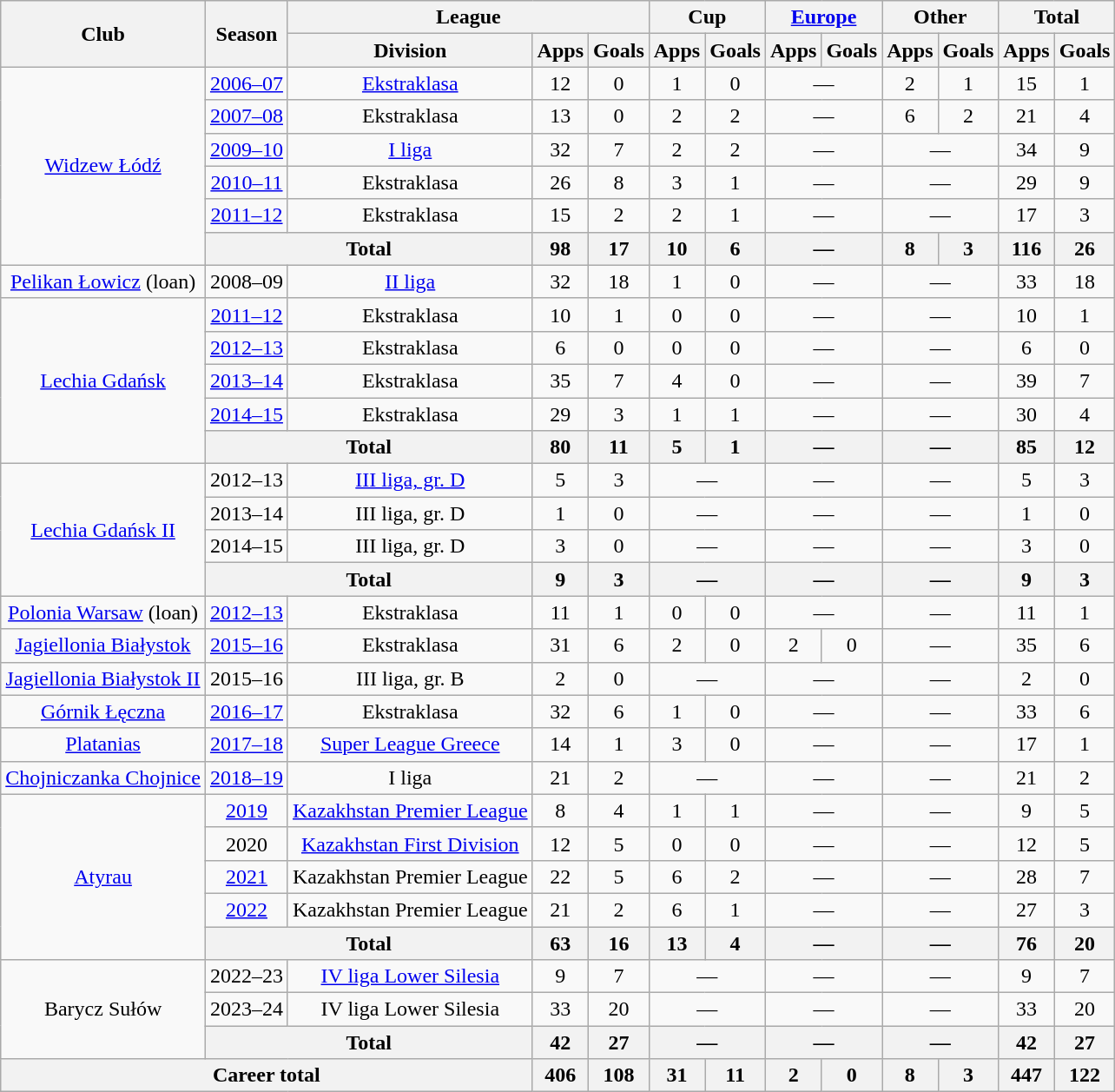<table class="wikitable" style="text-align: center;">
<tr>
<th rowspan="2">Club</th>
<th rowspan="2">Season</th>
<th colspan="3">League</th>
<th colspan="2">Cup</th>
<th colspan="2"><a href='#'>Europe</a></th>
<th colspan="2">Other</th>
<th colspan="2">Total</th>
</tr>
<tr>
<th>Division</th>
<th>Apps</th>
<th>Goals</th>
<th>Apps</th>
<th>Goals</th>
<th>Apps</th>
<th>Goals</th>
<th>Apps</th>
<th>Goals</th>
<th>Apps</th>
<th>Goals</th>
</tr>
<tr>
<td rowspan="6"><a href='#'>Widzew Łódź</a></td>
<td><a href='#'>2006–07</a></td>
<td><a href='#'>Ekstraklasa</a></td>
<td>12</td>
<td>0</td>
<td>1</td>
<td>0</td>
<td colspan="2">—</td>
<td>2</td>
<td>1</td>
<td>15</td>
<td>1</td>
</tr>
<tr>
<td><a href='#'>2007–08</a></td>
<td>Ekstraklasa</td>
<td>13</td>
<td>0</td>
<td>2</td>
<td>2</td>
<td colspan="2">—</td>
<td>6</td>
<td>2</td>
<td>21</td>
<td>4</td>
</tr>
<tr>
<td><a href='#'>2009–10</a></td>
<td><a href='#'>I liga</a></td>
<td>32</td>
<td>7</td>
<td>2</td>
<td>2</td>
<td colspan="2">—</td>
<td colspan="2">—</td>
<td>34</td>
<td>9</td>
</tr>
<tr>
<td><a href='#'>2010–11</a></td>
<td>Ekstraklasa</td>
<td>26</td>
<td>8</td>
<td>3</td>
<td>1</td>
<td colspan="2">—</td>
<td colspan="2">—</td>
<td>29</td>
<td>9</td>
</tr>
<tr>
<td><a href='#'>2011–12</a></td>
<td>Ekstraklasa</td>
<td>15</td>
<td>2</td>
<td>2</td>
<td>1</td>
<td colspan="2">—</td>
<td colspan="2">—</td>
<td>17</td>
<td>3</td>
</tr>
<tr>
<th colspan="2">Total</th>
<th>98</th>
<th>17</th>
<th>10</th>
<th>6</th>
<th colspan="2">—</th>
<th>8</th>
<th>3</th>
<th>116</th>
<th>26</th>
</tr>
<tr>
<td rowspan="1"><a href='#'>Pelikan Łowicz</a> (loan)</td>
<td>2008–09</td>
<td><a href='#'>II liga</a></td>
<td>32</td>
<td>18</td>
<td>1</td>
<td>0</td>
<td colspan="2">—</td>
<td colspan="2">—</td>
<td>33</td>
<td>18</td>
</tr>
<tr>
<td rowspan="5"><a href='#'>Lechia Gdańsk</a></td>
<td><a href='#'>2011–12</a></td>
<td>Ekstraklasa</td>
<td>10</td>
<td>1</td>
<td>0</td>
<td>0</td>
<td colspan="2">—</td>
<td colspan="2">—</td>
<td>10</td>
<td>1</td>
</tr>
<tr>
<td><a href='#'>2012–13</a></td>
<td>Ekstraklasa</td>
<td>6</td>
<td>0</td>
<td>0</td>
<td>0</td>
<td colspan="2">—</td>
<td colspan="2">—</td>
<td>6</td>
<td>0</td>
</tr>
<tr>
<td><a href='#'>2013–14</a></td>
<td>Ekstraklasa</td>
<td>35</td>
<td>7</td>
<td>4</td>
<td>0</td>
<td colspan="2">—</td>
<td colspan="2">—</td>
<td>39</td>
<td>7</td>
</tr>
<tr>
<td><a href='#'>2014–15</a></td>
<td>Ekstraklasa</td>
<td>29</td>
<td>3</td>
<td>1</td>
<td>1</td>
<td colspan="2">—</td>
<td colspan="2">—</td>
<td>30</td>
<td>4</td>
</tr>
<tr>
<th colspan="2">Total</th>
<th>80</th>
<th>11</th>
<th>5</th>
<th>1</th>
<th colspan="2">—</th>
<th colspan="2">—</th>
<th>85</th>
<th>12</th>
</tr>
<tr>
<td rowspan="4"><a href='#'>Lechia Gdańsk II</a></td>
<td>2012–13</td>
<td><a href='#'>III liga, gr. D</a></td>
<td>5</td>
<td>3</td>
<td colspan="2">—</td>
<td colspan="2">—</td>
<td colspan="2">—</td>
<td>5</td>
<td>3</td>
</tr>
<tr>
<td>2013–14</td>
<td>III liga, gr. D</td>
<td>1</td>
<td>0</td>
<td colspan="2">—</td>
<td colspan="2">—</td>
<td colspan="2">—</td>
<td>1</td>
<td>0</td>
</tr>
<tr>
<td>2014–15</td>
<td>III liga, gr. D</td>
<td>3</td>
<td>0</td>
<td colspan="2">—</td>
<td colspan="2">—</td>
<td colspan="2">—</td>
<td>3</td>
<td>0</td>
</tr>
<tr>
<th colspan="2">Total</th>
<th>9</th>
<th>3</th>
<th colspan="2">—</th>
<th colspan="2">—</th>
<th colspan="2">—</th>
<th>9</th>
<th>3</th>
</tr>
<tr>
<td rowspan="1"><a href='#'>Polonia Warsaw</a> (loan)</td>
<td><a href='#'>2012–13</a></td>
<td>Ekstraklasa</td>
<td>11</td>
<td>1</td>
<td>0</td>
<td>0</td>
<td colspan="2">—</td>
<td colspan="2">—</td>
<td>11</td>
<td>1</td>
</tr>
<tr>
<td rowspan="1"><a href='#'>Jagiellonia Białystok</a></td>
<td><a href='#'>2015–16</a></td>
<td>Ekstraklasa</td>
<td>31</td>
<td>6</td>
<td>2</td>
<td>0</td>
<td>2</td>
<td>0</td>
<td colspan="2">—</td>
<td>35</td>
<td>6</td>
</tr>
<tr>
<td rowspan="1"><a href='#'>Jagiellonia Białystok II</a></td>
<td>2015–16</td>
<td>III liga, gr. B</td>
<td>2</td>
<td>0</td>
<td colspan="2">—</td>
<td colspan="2">—</td>
<td colspan="2">—</td>
<td>2</td>
<td>0</td>
</tr>
<tr>
<td rowspan="1"><a href='#'>Górnik Łęczna</a></td>
<td><a href='#'>2016–17</a></td>
<td>Ekstraklasa</td>
<td>32</td>
<td>6</td>
<td>1</td>
<td>0</td>
<td colspan="2">—</td>
<td colspan="2">—</td>
<td>33</td>
<td>6</td>
</tr>
<tr>
<td rowspan="1"><a href='#'>Platanias</a></td>
<td><a href='#'>2017–18</a></td>
<td><a href='#'>Super League Greece</a></td>
<td>14</td>
<td>1</td>
<td>3</td>
<td>0</td>
<td colspan="2">—</td>
<td colspan="2">—</td>
<td>17</td>
<td>1</td>
</tr>
<tr>
<td rowspan="1"><a href='#'>Chojniczanka Chojnice</a></td>
<td><a href='#'>2018–19</a></td>
<td>I liga</td>
<td>21</td>
<td>2</td>
<td colspan="2">—</td>
<td colspan="2">—</td>
<td colspan="2">—</td>
<td>21</td>
<td>2</td>
</tr>
<tr>
<td rowspan="5"><a href='#'>Atyrau</a></td>
<td><a href='#'>2019</a></td>
<td><a href='#'>Kazakhstan Premier League</a></td>
<td>8</td>
<td>4</td>
<td>1</td>
<td>1</td>
<td colspan="2">—</td>
<td colspan="2">—</td>
<td>9</td>
<td>5</td>
</tr>
<tr>
<td>2020</td>
<td><a href='#'>Kazakhstan First Division</a></td>
<td>12</td>
<td>5</td>
<td>0</td>
<td>0</td>
<td colspan="2">—</td>
<td colspan="2">—</td>
<td>12</td>
<td>5</td>
</tr>
<tr>
<td><a href='#'>2021</a></td>
<td>Kazakhstan Premier League</td>
<td>22</td>
<td>5</td>
<td>6</td>
<td>2</td>
<td colspan="2">—</td>
<td colspan="2">—</td>
<td>28</td>
<td>7</td>
</tr>
<tr>
<td><a href='#'>2022</a></td>
<td>Kazakhstan Premier League</td>
<td>21</td>
<td>2</td>
<td>6</td>
<td>1</td>
<td colspan="2">—</td>
<td colspan="2">—</td>
<td>27</td>
<td>3</td>
</tr>
<tr>
<th colspan="2">Total</th>
<th>63</th>
<th>16</th>
<th>13</th>
<th>4</th>
<th colspan="2">—</th>
<th colspan="2">—</th>
<th>76</th>
<th>20</th>
</tr>
<tr>
<td rowspan="3">Barycz Sułów</td>
<td>2022–23</td>
<td><a href='#'>IV liga Lower Silesia</a></td>
<td>9</td>
<td>7</td>
<td colspan="2">—</td>
<td colspan="2">—</td>
<td colspan="2">—</td>
<td>9</td>
<td>7</td>
</tr>
<tr>
<td>2023–24</td>
<td>IV liga Lower Silesia</td>
<td>33</td>
<td>20</td>
<td colspan="2">—</td>
<td colspan="2">—</td>
<td colspan="2">—</td>
<td>33</td>
<td>20</td>
</tr>
<tr>
<th colspan="2">Total</th>
<th>42</th>
<th>27</th>
<th colspan="2">—</th>
<th colspan="2">—</th>
<th colspan="2">—</th>
<th>42</th>
<th>27</th>
</tr>
<tr>
<th colspan="3">Career total</th>
<th>406</th>
<th>108</th>
<th>31</th>
<th>11</th>
<th>2</th>
<th>0</th>
<th>8</th>
<th>3</th>
<th>447</th>
<th>122</th>
</tr>
</table>
